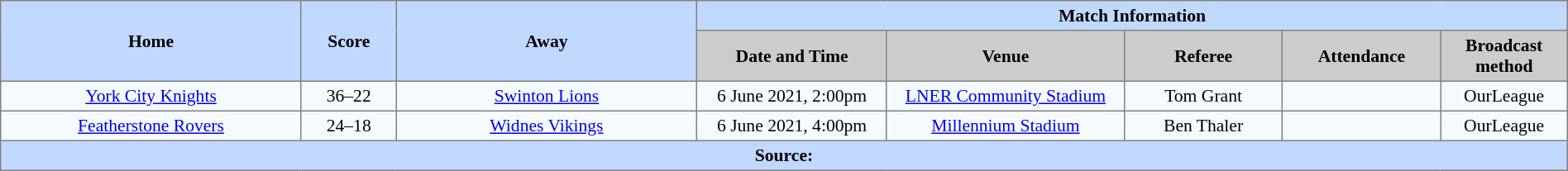<table border=1 style="border-collapse:collapse; font-size:90%; text-align:center"; cellpadding=3 cellspacing=0 width=100%>
<tr bgcolor="#c1d8ff">
<th rowspan=2 width=19%>Home</th>
<th rowspan=2 width=6%>Score</th>
<th rowspan=2 width=19%>Away</th>
<th colspan=5>Match Information</th>
</tr>
<tr bgcolor="#cccccc">
<th width=12%>Date and Time</th>
<th width=15%>Venue</th>
<th width=10%>Referee</th>
<th width=10%>Attendance</th>
<th width=8%>Broadcast method</th>
</tr>
<tr bgcolor=#f5faff>
<td> <a href='#'>York City Knights</a></td>
<td>36–22</td>
<td> <a href='#'>Swinton Lions</a></td>
<td>6 June 2021, 2:00pm</td>
<td><a href='#'>LNER Community Stadium</a></td>
<td>Tom Grant</td>
<td></td>
<td>OurLeague</td>
</tr>
<tr bgcolor=#f5faff>
<td> <a href='#'>Featherstone Rovers</a></td>
<td>24–18</td>
<td> <a href='#'>Widnes Vikings</a></td>
<td>6 June 2021, 4:00pm</td>
<td><a href='#'>Millennium Stadium</a></td>
<td>Ben Thaler</td>
<td></td>
<td>OurLeague</td>
</tr>
<tr bgcolor=#c1d8ff>
<th colspan=8>Source:</th>
</tr>
</table>
